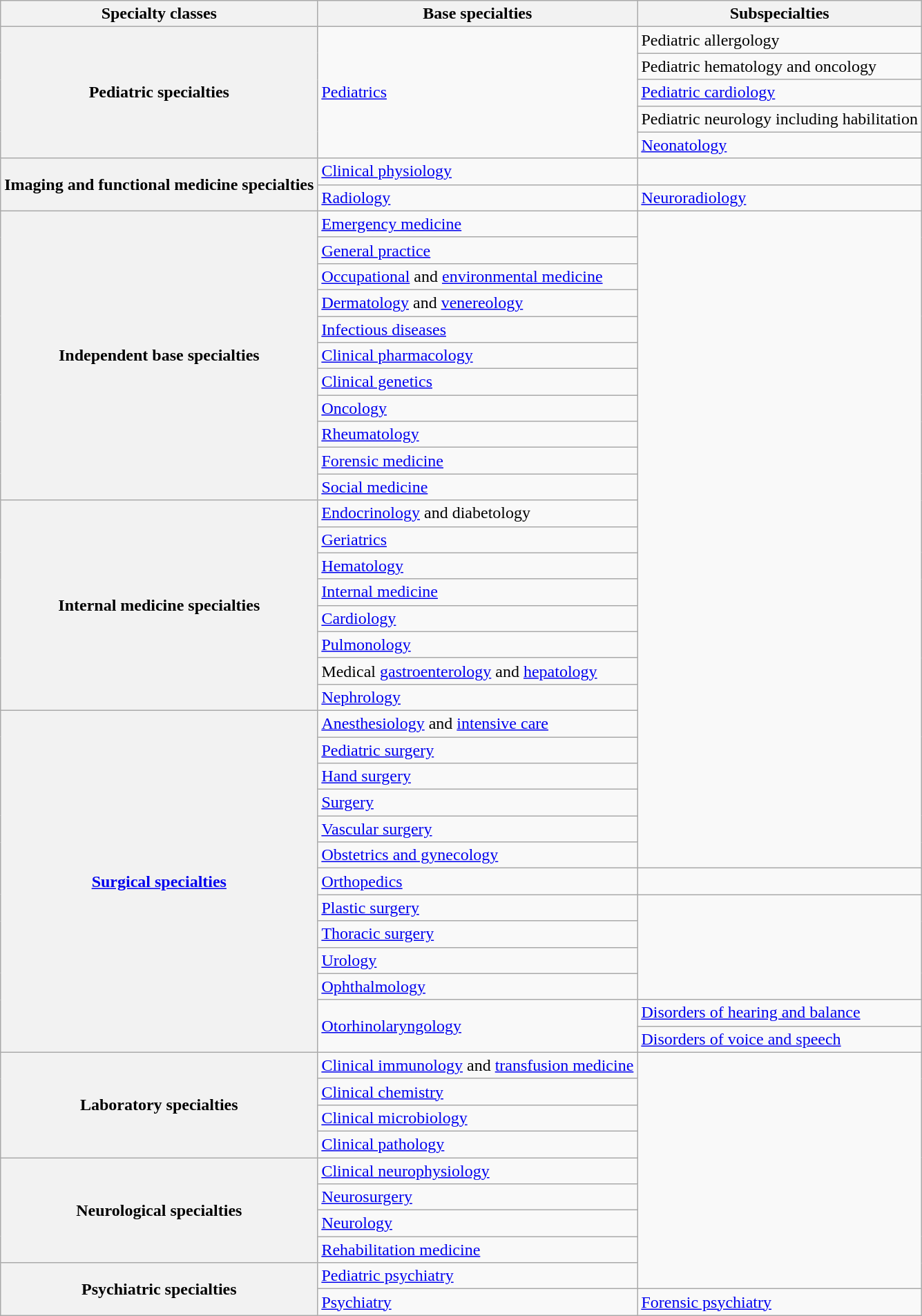<table class="wikitable">
<tr>
<th>Specialty classes</th>
<th>Base specialties</th>
<th>Subspecialties</th>
</tr>
<tr>
<th rowspan="5">Pediatric specialties</th>
<td rowspan="5"><a href='#'>Pediatrics</a></td>
<td>Pediatric allergology</td>
</tr>
<tr>
<td>Pediatric hematology and oncology</td>
</tr>
<tr>
<td><a href='#'>Pediatric cardiology</a></td>
</tr>
<tr>
<td>Pediatric neurology including habilitation</td>
</tr>
<tr>
<td><a href='#'>Neonatology</a></td>
</tr>
<tr>
<th rowspan="2">Imaging and functional medicine specialties</th>
<td><a href='#'>Clinical physiology</a></td>
</tr>
<tr>
<td><a href='#'>Radiology</a></td>
<td><a href='#'>Neuroradiology</a></td>
</tr>
<tr>
<th rowspan="11">Independent base specialties</th>
<td><a href='#'>Emergency medicine</a></td>
</tr>
<tr>
<td><a href='#'>General practice</a></td>
</tr>
<tr>
<td><a href='#'>Occupational</a> and <a href='#'>environmental medicine</a></td>
</tr>
<tr>
<td><a href='#'>Dermatology</a> and <a href='#'>venereology</a></td>
</tr>
<tr>
<td><a href='#'>Infectious diseases</a></td>
</tr>
<tr>
<td><a href='#'>Clinical pharmacology</a></td>
</tr>
<tr>
<td><a href='#'>Clinical genetics</a></td>
</tr>
<tr>
<td><a href='#'>Oncology</a></td>
</tr>
<tr>
<td><a href='#'>Rheumatology</a></td>
</tr>
<tr>
<td><a href='#'>Forensic medicine</a></td>
</tr>
<tr>
<td><a href='#'>Social medicine</a></td>
</tr>
<tr>
<th rowspan="8">Internal medicine specialties</th>
<td><a href='#'>Endocrinology</a> and diabetology</td>
</tr>
<tr>
<td><a href='#'>Geriatrics</a></td>
</tr>
<tr>
<td><a href='#'>Hematology</a></td>
</tr>
<tr>
<td><a href='#'>Internal medicine</a></td>
</tr>
<tr>
<td><a href='#'>Cardiology</a></td>
</tr>
<tr>
<td><a href='#'>Pulmonology</a></td>
</tr>
<tr>
<td>Medical <a href='#'>gastroenterology</a> and <a href='#'>hepatology</a></td>
</tr>
<tr>
<td><a href='#'>Nephrology</a></td>
</tr>
<tr>
<th rowspan="13"><a href='#'>Surgical specialties</a></th>
<td><a href='#'>Anesthesiology</a> and <a href='#'>intensive care</a></td>
</tr>
<tr>
<td><a href='#'>Pediatric surgery</a></td>
</tr>
<tr>
<td><a href='#'>Hand surgery</a></td>
</tr>
<tr>
<td><a href='#'>Surgery</a></td>
</tr>
<tr>
<td><a href='#'>Vascular surgery</a></td>
</tr>
<tr>
<td><a href='#'>Obstetrics and gynecology</a></td>
</tr>
<tr>
<td><a href='#'>Orthopedics</a></td>
<td></td>
</tr>
<tr>
<td><a href='#'>Plastic surgery</a></td>
</tr>
<tr>
<td><a href='#'>Thoracic surgery</a></td>
</tr>
<tr>
<td><a href='#'>Urology</a></td>
</tr>
<tr>
<td><a href='#'>Ophthalmology</a></td>
</tr>
<tr>
<td rowspan="2"><a href='#'>Otorhinolaryngology</a></td>
<td><a href='#'>Disorders of hearing and balance</a></td>
</tr>
<tr>
<td><a href='#'>Disorders of voice and speech</a></td>
</tr>
<tr>
<th rowspan="4">Laboratory specialties</th>
<td><a href='#'>Clinical immunology</a> and <a href='#'>transfusion medicine</a></td>
</tr>
<tr>
<td><a href='#'>Clinical chemistry</a></td>
</tr>
<tr>
<td><a href='#'>Clinical microbiology</a></td>
</tr>
<tr>
<td><a href='#'>Clinical pathology</a></td>
</tr>
<tr>
<th rowspan="4">Neurological specialties</th>
<td><a href='#'>Clinical neurophysiology</a></td>
</tr>
<tr>
<td><a href='#'>Neurosurgery</a></td>
</tr>
<tr>
<td><a href='#'>Neurology</a></td>
</tr>
<tr>
<td><a href='#'>Rehabilitation medicine</a></td>
</tr>
<tr>
<th rowspan="2">Psychiatric specialties</th>
<td><a href='#'>Pediatric psychiatry</a></td>
</tr>
<tr>
<td><a href='#'>Psychiatry</a></td>
<td><a href='#'>Forensic psychiatry</a></td>
</tr>
</table>
